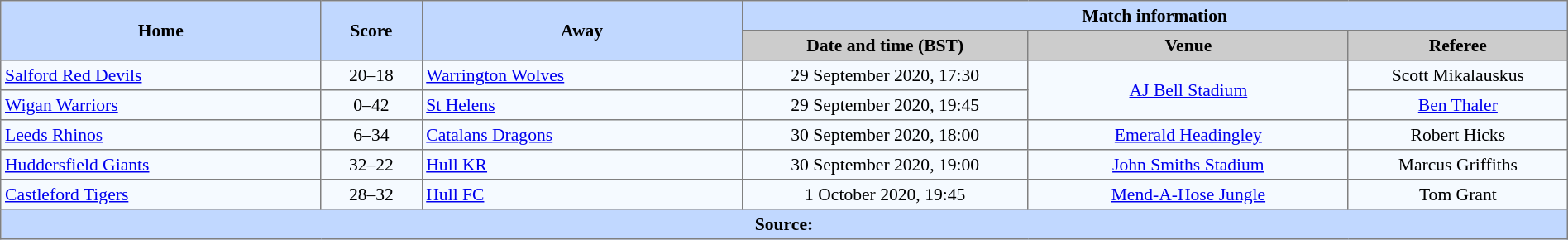<table border=1 style="border-collapse:collapse; font-size:90%; text-align:center;" cellpadding=3 cellspacing=0 width=100%>
<tr bgcolor=#C1D8FF>
<th rowspan=2 width=19%>Home</th>
<th rowspan=2 width=6%>Score</th>
<th rowspan=2 width=19%>Away</th>
<th colspan=4>Match information</th>
</tr>
<tr bgcolor=#CCCCCC>
<th width=17%>Date and time (BST)</th>
<th width=19%>Venue</th>
<th width=13%>Referee</th>
</tr>
<tr bgcolor=#F5FAFF>
<td align=left> <a href='#'>Salford Red Devils</a></td>
<td>20–18</td>
<td align=left> <a href='#'>Warrington Wolves</a></td>
<td>29 September 2020, 17:30</td>
<td Rowspan=2><a href='#'>AJ Bell Stadium</a></td>
<td>Scott Mikalauskus</td>
</tr>
<tr bgcolor=#F5FAFF>
<td align=left> <a href='#'>Wigan Warriors</a></td>
<td>0–42</td>
<td align=left> <a href='#'>St Helens</a></td>
<td>29 September 2020, 19:45</td>
<td><a href='#'>Ben Thaler</a></td>
</tr>
<tr bgcolor=#F5FAFF>
<td align=left> <a href='#'>Leeds Rhinos</a></td>
<td>6–34</td>
<td align=left> <a href='#'>Catalans Dragons</a></td>
<td>30 September 2020, 18:00</td>
<td><a href='#'>Emerald Headingley</a></td>
<td>Robert Hicks</td>
</tr>
<tr bgcolor=#F5FAFF>
<td align=left> <a href='#'>Huddersfield Giants</a></td>
<td>32–22</td>
<td align=left> <a href='#'>Hull KR</a></td>
<td>30 September 2020, 19:00</td>
<td><a href='#'>John Smiths Stadium</a></td>
<td>Marcus Griffiths</td>
</tr>
<tr bgcolor=#F5FAFF>
<td align=left> <a href='#'>Castleford Tigers</a></td>
<td>28–32</td>
<td align=left> <a href='#'>Hull FC</a></td>
<td>1 October 2020, 19:45</td>
<td><a href='#'>Mend-A-Hose Jungle</a></td>
<td>Tom Grant</td>
</tr>
<tr style="background:#c1d8ff;">
<th colspan=8>Source:</th>
</tr>
</table>
